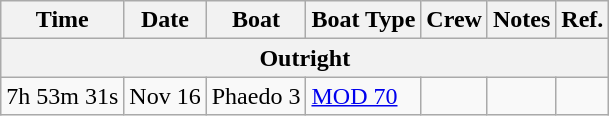<table class="wikitable sortable">
<tr>
<th>Time</th>
<th>Date</th>
<th>Boat</th>
<th>Boat Type</th>
<th>Crew</th>
<th>Notes</th>
<th>Ref.</th>
</tr>
<tr>
<th colspan=7>Outright</th>
</tr>
<tr>
<td>7h 53m 31s</td>
<td>Nov 16</td>
<td>Phaedo 3</td>
<td><a href='#'>MOD 70</a></td>
<td></td>
<td></td>
<td></td>
</tr>
</table>
